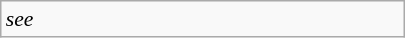<table class="wikitable floatright" style="font-size: 0.9em; width: 270px;">
<tr>
<td><em>see </em></td>
</tr>
</table>
